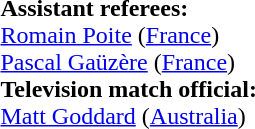<table width=100% style="font-size: 100%">
<tr>
<td><br><strong>Assistant referees:</strong>
<br><a href='#'>Romain Poite</a> (<a href='#'>France</a>)
<br><a href='#'>Pascal Gaüzère</a> (<a href='#'>France</a>)
<br><strong>Television match official:</strong>
<br><a href='#'>Matt Goddard</a> (<a href='#'>Australia</a>)</td>
</tr>
</table>
